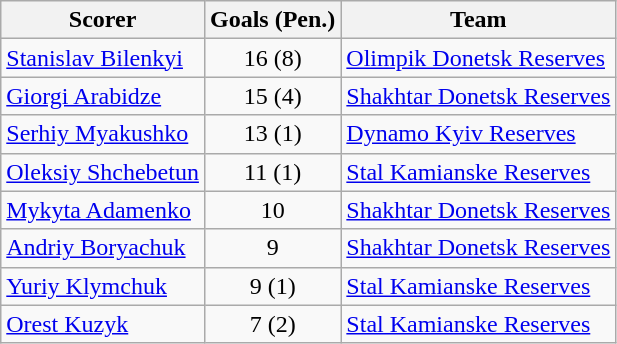<table class="wikitable">
<tr>
<th>Scorer</th>
<th>Goals (Pen.)</th>
<th>Team</th>
</tr>
<tr>
<td> <a href='#'>Stanislav Bilenkyi</a></td>
<td align=center>16 (8)</td>
<td><a href='#'>Olimpik Donetsk Reserves</a></td>
</tr>
<tr>
<td> <a href='#'>Giorgi Arabidze</a></td>
<td align=center>15 (4)</td>
<td><a href='#'>Shakhtar Donetsk Reserves</a></td>
</tr>
<tr>
<td> <a href='#'>Serhiy Myakushko</a></td>
<td align=center>13 (1)</td>
<td><a href='#'>Dynamo Kyiv Reserves</a></td>
</tr>
<tr>
<td> <a href='#'>Oleksiy Shchebetun</a></td>
<td align=center>11 (1)</td>
<td><a href='#'>Stal Kamianske Reserves</a></td>
</tr>
<tr>
<td> <a href='#'>Mykyta Adamenko</a></td>
<td align=center>10</td>
<td><a href='#'>Shakhtar Donetsk Reserves</a></td>
</tr>
<tr>
<td> <a href='#'>Andriy Boryachuk</a></td>
<td align=center>9</td>
<td><a href='#'>Shakhtar Donetsk Reserves</a></td>
</tr>
<tr>
<td> <a href='#'>Yuriy Klymchuk</a></td>
<td align=center>9 (1)</td>
<td><a href='#'>Stal Kamianske Reserves</a></td>
</tr>
<tr>
<td> <a href='#'>Orest Kuzyk</a></td>
<td align=center>7 (2)</td>
<td><a href='#'>Stal Kamianske Reserves</a></td>
</tr>
</table>
